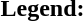<table class="toccolours" style="font-size:100%; white-space:nowrap;">
<tr>
<td><strong>Legend:</strong></td>
<td>      </td>
</tr>
<tr>
<td></td>
</tr>
<tr>
<td></td>
</tr>
</table>
